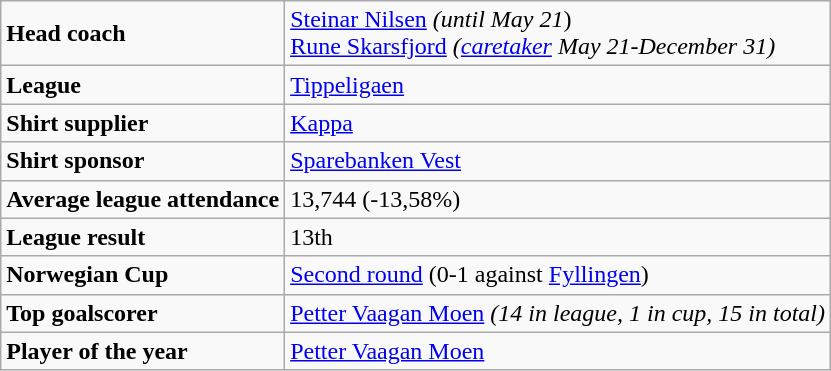<table class="wikitable">
<tr>
<td><strong>Head coach</strong></td>
<td><a href='#'>Steinar Nilsen</a> <em>(until May 21</em>)<br><a href='#'>Rune Skarsfjord</a> <em>(<a href='#'>caretaker</a> May 21-December 31)</em></td>
</tr>
<tr>
<td><strong>League</strong></td>
<td><a href='#'>Tippeligaen</a></td>
</tr>
<tr>
<td><strong>Shirt supplier</strong></td>
<td><a href='#'>Kappa</a></td>
</tr>
<tr>
<td><strong>Shirt sponsor</strong></td>
<td><a href='#'>Sparebanken Vest</a></td>
</tr>
<tr>
<td><strong>Average league attendance</strong></td>
<td>13,744 (-13,58%)</td>
</tr>
<tr>
<td><strong>League result</strong></td>
<td>13th</td>
</tr>
<tr>
<td><strong>Norwegian Cup</strong></td>
<td><a href='#'>Second round</a> (0-1 against <a href='#'>Fyllingen</a>)</td>
</tr>
<tr>
<td><strong>Top goalscorer</strong></td>
<td><a href='#'>Petter Vaagan Moen</a> <em>(14 in league, 1 in cup, 15 in total)</em></td>
</tr>
<tr>
<td><strong>Player of the year</strong></td>
<td><a href='#'>Petter Vaagan Moen</a></td>
</tr>
</table>
